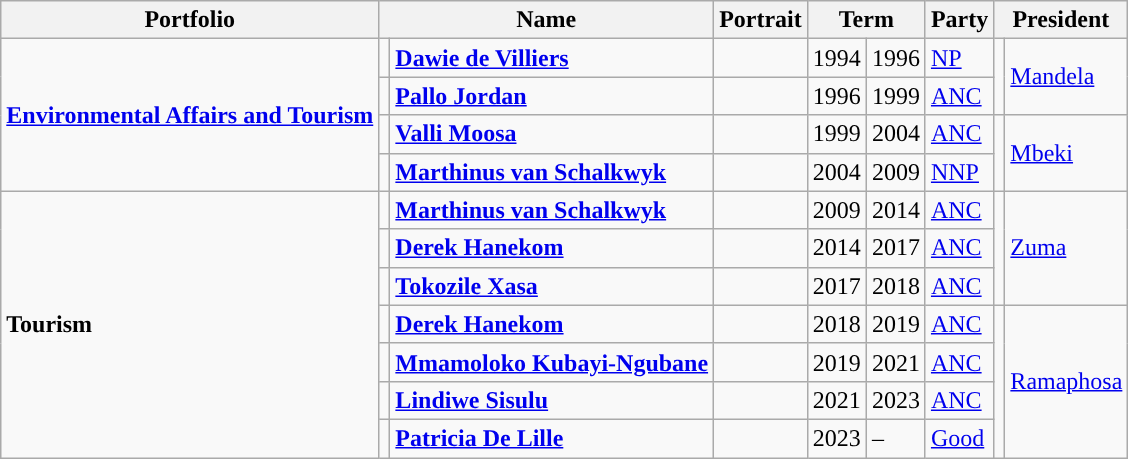<table class="wikitable">
<tr>
<th>Portfolio</th>
<th colspan="2">Name</th>
<th>Portrait</th>
<th colspan="2">Term</th>
<th>Party</th>
<th colspan="2">President</th>
</tr>
<tr>
<td rowspan="4"><a href='#'><strong>Environmental Affairs and Tourism</strong></a></td>
<td></td>
<td><strong><a href='#'>Dawie de Villiers</a></strong></td>
<td></td>
<td>1994</td>
<td>1996</td>
<td><a href='#'>NP</a></td>
<td rowspan="2" style="background-color:"></td>
<td rowspan="2"><a href='#'>Mandela</a></td>
</tr>
<tr>
<td></td>
<td><strong><a href='#'>Pallo Jordan</a></strong></td>
<td></td>
<td>1996</td>
<td>1999</td>
<td><a href='#'>ANC</a></td>
</tr>
<tr>
<td></td>
<td><strong><a href='#'>Valli Moosa</a></strong></td>
<td></td>
<td>1999</td>
<td>2004</td>
<td><a href='#'>ANC</a></td>
<td rowspan="2" style="background-color:"></td>
<td rowspan="2"><a href='#'>Mbeki</a></td>
</tr>
<tr>
<td></td>
<td><strong><a href='#'>Marthinus van Schalkwyk</a></strong></td>
<td></td>
<td>2004</td>
<td>2009</td>
<td><a href='#'>NNP</a></td>
</tr>
<tr>
<td rowspan="7"><strong>Tourism</strong></td>
<td></td>
<td><strong><a href='#'>Marthinus van Schalkwyk</a></strong></td>
<td></td>
<td>2009</td>
<td>2014</td>
<td><a href='#'>ANC</a></td>
<td rowspan="3" style="background-color:"></td>
<td rowspan="3"><a href='#'>Zuma</a></td>
</tr>
<tr>
<td></td>
<td><strong><a href='#'>Derek Hanekom</a></strong></td>
<td></td>
<td>2014</td>
<td>2017</td>
<td><a href='#'>ANC</a></td>
</tr>
<tr>
<td></td>
<td><strong><a href='#'>Tokozile Xasa</a></strong></td>
<td></td>
<td>2017</td>
<td>2018</td>
<td><a href='#'>ANC</a></td>
</tr>
<tr>
<td></td>
<td><strong><a href='#'>Derek Hanekom</a></strong></td>
<td></td>
<td>2018</td>
<td>2019</td>
<td><a href='#'>ANC</a></td>
<td rowspan="4" style="background-color:"></td>
<td rowspan="4"><a href='#'>Ramaphosa</a></td>
</tr>
<tr>
<td></td>
<td><strong><a href='#'>Mmamoloko Kubayi-Ngubane</a></strong></td>
<td></td>
<td>2019</td>
<td>2021</td>
<td><a href='#'>ANC</a></td>
</tr>
<tr>
<td></td>
<td><strong><a href='#'>Lindiwe Sisulu</a></strong></td>
<td></td>
<td>2021</td>
<td>2023</td>
<td><a href='#'>ANC</a></td>
</tr>
<tr>
<td></td>
<td><strong><a href='#'>Patricia De Lille</a></strong></td>
<td></td>
<td>2023</td>
<td>–</td>
<td><a href='#'>Good</a></td>
</tr>
</table>
